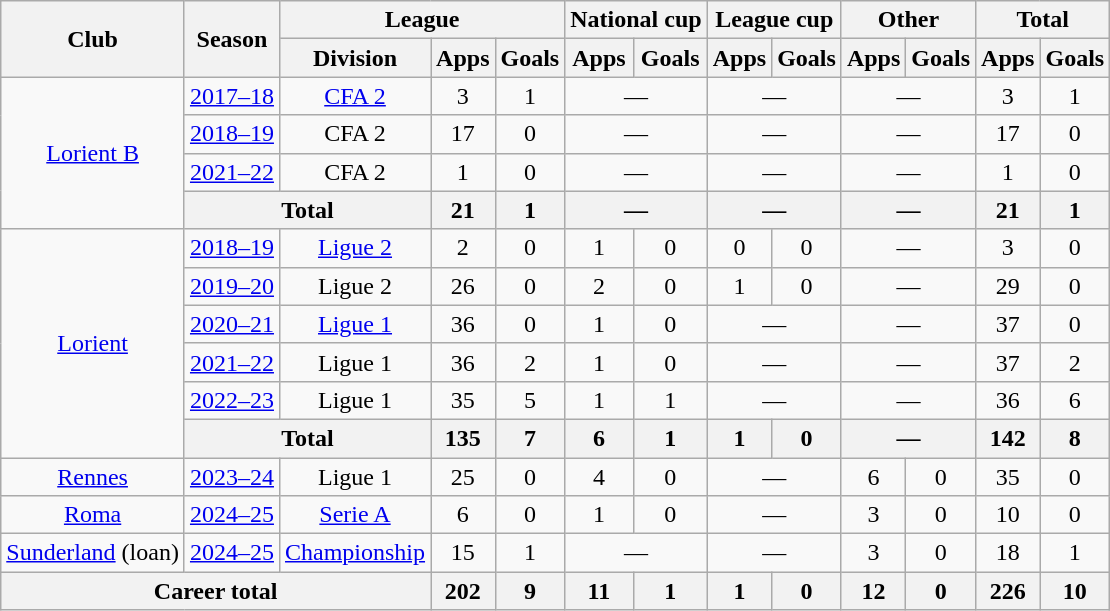<table class="wikitable" style="text-align: center">
<tr>
<th rowspan="2">Club</th>
<th rowspan="2">Season</th>
<th colspan="3">League</th>
<th colspan="2">National cup</th>
<th colspan="2">League cup</th>
<th colspan="2">Other</th>
<th colspan="2">Total</th>
</tr>
<tr>
<th>Division</th>
<th>Apps</th>
<th>Goals</th>
<th>Apps</th>
<th>Goals</th>
<th>Apps</th>
<th>Goals</th>
<th>Apps</th>
<th>Goals</th>
<th>Apps</th>
<th>Goals</th>
</tr>
<tr>
<td rowspan="4"><a href='#'>Lorient B</a></td>
<td><a href='#'>2017–18</a></td>
<td><a href='#'>CFA 2</a></td>
<td>3</td>
<td>1</td>
<td colspan="2">—</td>
<td colspan="2">—</td>
<td colspan="2">—</td>
<td>3</td>
<td>1</td>
</tr>
<tr>
<td><a href='#'>2018–19</a></td>
<td>CFA 2</td>
<td>17</td>
<td>0</td>
<td colspan="2">—</td>
<td colspan="2">—</td>
<td colspan="2">—</td>
<td>17</td>
<td>0</td>
</tr>
<tr>
<td><a href='#'>2021–22</a></td>
<td>CFA 2</td>
<td>1</td>
<td>0</td>
<td colspan="2">—</td>
<td colspan="2">—</td>
<td colspan="2">—</td>
<td>1</td>
<td>0</td>
</tr>
<tr>
<th colspan="2">Total</th>
<th>21</th>
<th>1</th>
<th colspan="2">—</th>
<th colspan="2">—</th>
<th colspan="2">—</th>
<th>21</th>
<th>1</th>
</tr>
<tr>
<td rowspan="6"><a href='#'>Lorient</a></td>
<td><a href='#'>2018–19</a></td>
<td><a href='#'>Ligue 2</a></td>
<td>2</td>
<td>0</td>
<td>1</td>
<td>0</td>
<td>0</td>
<td>0</td>
<td colspan="2">—</td>
<td>3</td>
<td>0</td>
</tr>
<tr>
<td><a href='#'>2019–20</a></td>
<td>Ligue 2</td>
<td>26</td>
<td>0</td>
<td>2</td>
<td>0</td>
<td>1</td>
<td>0</td>
<td colspan="2">—</td>
<td>29</td>
<td>0</td>
</tr>
<tr>
<td><a href='#'>2020–21</a></td>
<td><a href='#'>Ligue 1</a></td>
<td>36</td>
<td>0</td>
<td>1</td>
<td>0</td>
<td colspan="2">—</td>
<td colspan="2">—</td>
<td>37</td>
<td>0</td>
</tr>
<tr>
<td><a href='#'>2021–22</a></td>
<td>Ligue 1</td>
<td>36</td>
<td>2</td>
<td>1</td>
<td>0</td>
<td colspan="2">—</td>
<td colspan="2">—</td>
<td>37</td>
<td>2</td>
</tr>
<tr>
<td><a href='#'>2022–23</a></td>
<td>Ligue 1</td>
<td>35</td>
<td>5</td>
<td>1</td>
<td>1</td>
<td colspan="2">—</td>
<td colspan="2">—</td>
<td>36</td>
<td>6</td>
</tr>
<tr>
<th colspan="2">Total</th>
<th>135</th>
<th>7</th>
<th>6</th>
<th>1</th>
<th>1</th>
<th>0</th>
<th colspan="2">—</th>
<th>142</th>
<th>8</th>
</tr>
<tr>
<td><a href='#'>Rennes</a></td>
<td><a href='#'>2023–24</a></td>
<td>Ligue 1</td>
<td>25</td>
<td>0</td>
<td>4</td>
<td>0</td>
<td colspan="2">—</td>
<td>6</td>
<td>0</td>
<td>35</td>
<td>0</td>
</tr>
<tr>
<td><a href='#'>Roma</a></td>
<td><a href='#'>2024–25</a></td>
<td><a href='#'>Serie A</a></td>
<td>6</td>
<td>0</td>
<td>1</td>
<td>0</td>
<td colspan="2">—</td>
<td>3</td>
<td>0</td>
<td>10</td>
<td>0</td>
</tr>
<tr>
<td><a href='#'>Sunderland</a> (loan)</td>
<td><a href='#'>2024–25</a></td>
<td><a href='#'>Championship</a></td>
<td>15</td>
<td>1</td>
<td colspan="2">—</td>
<td colspan="2">—</td>
<td>3</td>
<td>0</td>
<td>18</td>
<td>1</td>
</tr>
<tr>
<th colspan="3">Career total</th>
<th>202</th>
<th>9</th>
<th>11</th>
<th>1</th>
<th>1</th>
<th>0</th>
<th>12</th>
<th>0</th>
<th>226</th>
<th>10</th>
</tr>
</table>
